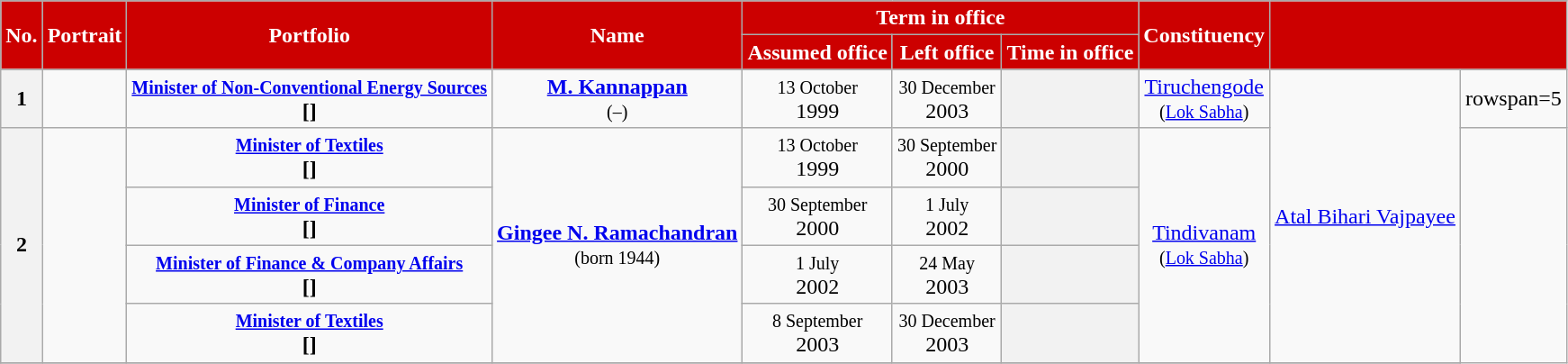<table class="wikitable sortable" style="text-align:center;">
<tr>
<th rowspan=2 style="background-color:#cc0000;color:white">No.</th>
<th rowspan=2 style="background-color:#cc0000;color:white">Portrait</th>
<th rowspan=2 style="background-color:#cc0000;color:white">Portfolio</th>
<th rowspan=2 style="background-color:#cc0000;color:white">Name<br></th>
<th colspan=3 style="background-color:#cc0000;color:white">Term in office</th>
<th rowspan=2 style="background-color:#cc0000;color:white">Constituency<br></th>
<th rowspan=2 colspan=2 style="background-color:#cc0000;color:white"><a href='#'></a></th>
</tr>
<tr>
<th style="background-color:#cc0000;color:white">Assumed office</th>
<th style="background-color:#cc0000;color:white">Left office</th>
<th style="background-color:#cc0000;color:white">Time in office</th>
</tr>
<tr>
<th>1</th>
<td></td>
<td><strong><small><a href='#'>Minister of Non-Conventional Energy Sources</a></small></strong><br><strong>[]</strong></td>
<td><strong><a href='#'>M. Kannappan</a></strong><br><small>(–)</small></td>
<td><small>13 October</small><br>1999</td>
<td><small>30 December</small><br>2003</td>
<th><strong></strong></th>
<td><a href='#'>Tiruchengode</a><br><small>(<a href='#'>Lok Sabha</a>)</small></td>
<td rowspan=5><a href='#'>Atal Bihari Vajpayee</a></td>
<td>rowspan=5 </td>
</tr>
<tr>
<th rowspan="4">2</th>
<td rowspan="4"></td>
<td><strong><small><a href='#'>Minister of Textiles</a></small></strong><br><strong>[]</strong></td>
<td rowspan="4"><strong><a href='#'>Gingee N. Ramachandran</a></strong><br><small>(born 1944)</small></td>
<td><small>13 October</small><br> 1999</td>
<td><small>30 September</small><br>2000</td>
<th><strong></strong></th>
<td rowspan="4"><a href='#'>Tindivanam</a><br><small>(<a href='#'>Lok Sabha</a>)</small></td>
</tr>
<tr>
<td><small><strong><a href='#'>Minister of Finance</a></strong></small><br><strong>[]</strong></td>
<td><small>30 September</small><br>2000</td>
<td><small>1 July</small><br>2002</td>
<th><strong></strong></th>
</tr>
<tr>
<td><small><strong><a href='#'>Minister of Finance & Company Affairs</a></strong></small><br><strong>[]</strong></td>
<td><small>1 July</small><br>2002</td>
<td><small>24 May</small><br>2003</td>
<th><strong></strong></th>
</tr>
<tr>
<td><strong><small><a href='#'>Minister of Textiles</a></small></strong><br><strong>[]</strong></td>
<td><small>8 September</small><br>2003</td>
<td><small>30 December</small><br>2003</td>
<th><strong></strong></th>
</tr>
<tr>
</tr>
</table>
